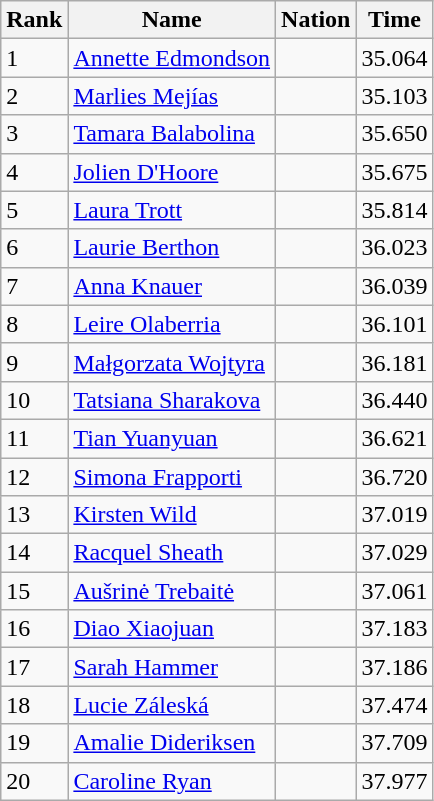<table class="wikitable sortable" style="text-align:left">
<tr>
<th>Rank</th>
<th>Name</th>
<th>Nation</th>
<th>Time</th>
</tr>
<tr>
<td>1</td>
<td align=left><a href='#'>Annette Edmondson</a></td>
<td align=left></td>
<td>35.064</td>
</tr>
<tr>
<td>2</td>
<td align=left><a href='#'>Marlies Mejías</a></td>
<td align=left></td>
<td>35.103</td>
</tr>
<tr>
<td>3</td>
<td align=left><a href='#'>Tamara Balabolina</a></td>
<td align=left></td>
<td>35.650</td>
</tr>
<tr>
<td>4</td>
<td align=left><a href='#'>Jolien D'Hoore</a></td>
<td align=left></td>
<td>35.675</td>
</tr>
<tr>
<td>5</td>
<td align=left><a href='#'>Laura Trott</a></td>
<td align=left></td>
<td>35.814</td>
</tr>
<tr>
<td>6</td>
<td align=left><a href='#'>Laurie Berthon</a></td>
<td align=left></td>
<td>36.023</td>
</tr>
<tr>
<td>7</td>
<td align=left><a href='#'>Anna Knauer</a></td>
<td align=left></td>
<td>36.039</td>
</tr>
<tr>
<td>8</td>
<td align=left><a href='#'>Leire Olaberria</a></td>
<td align=left></td>
<td>36.101</td>
</tr>
<tr>
<td>9</td>
<td align=left><a href='#'>Małgorzata Wojtyra</a></td>
<td align=left></td>
<td>36.181</td>
</tr>
<tr>
<td>10</td>
<td align=left><a href='#'>Tatsiana Sharakova</a></td>
<td align=left></td>
<td>36.440</td>
</tr>
<tr>
<td>11</td>
<td align=left><a href='#'>Tian Yuanyuan</a></td>
<td align=left></td>
<td>36.621</td>
</tr>
<tr>
<td>12</td>
<td align=left><a href='#'>Simona Frapporti</a></td>
<td align=left></td>
<td>36.720</td>
</tr>
<tr>
<td>13</td>
<td align=left><a href='#'>Kirsten Wild</a></td>
<td align=left></td>
<td>37.019</td>
</tr>
<tr>
<td>14</td>
<td align=left><a href='#'>Racquel Sheath</a></td>
<td align=left></td>
<td>37.029</td>
</tr>
<tr>
<td>15</td>
<td align=left><a href='#'>Aušrinė Trebaitė</a></td>
<td align=left></td>
<td>37.061</td>
</tr>
<tr>
<td>16</td>
<td align=left><a href='#'>Diao Xiaojuan</a></td>
<td align=left></td>
<td>37.183</td>
</tr>
<tr>
<td>17</td>
<td align=left><a href='#'>Sarah Hammer</a></td>
<td align=left></td>
<td>37.186</td>
</tr>
<tr>
<td>18</td>
<td align=left><a href='#'>Lucie Záleská</a></td>
<td align=left></td>
<td>37.474</td>
</tr>
<tr>
<td>19</td>
<td align=left><a href='#'>Amalie Dideriksen</a></td>
<td align=left></td>
<td>37.709</td>
</tr>
<tr>
<td>20</td>
<td align=left><a href='#'>Caroline Ryan</a></td>
<td align=left></td>
<td>37.977</td>
</tr>
</table>
